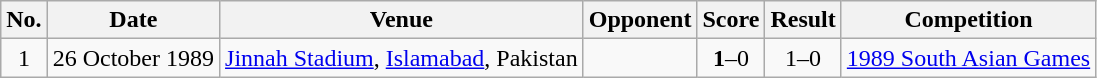<table class="wikitable plainrowheaders sortable">
<tr>
<th scope="col">No.</th>
<th scope="col">Date</th>
<th scope="col">Venue</th>
<th scope="col">Opponent</th>
<th scope="col">Score</th>
<th scope="col">Result</th>
<th scope="col">Competition</th>
</tr>
<tr>
<td align="center">1</td>
<td>26 October 1989</td>
<td><a href='#'>Jinnah Stadium</a>, <a href='#'>Islamabad</a>, Pakistan</td>
<td></td>
<td align="center"><strong>1</strong>–0</td>
<td align="center">1–0</td>
<td><a href='#'>1989 South Asian Games</a></td>
</tr>
</table>
